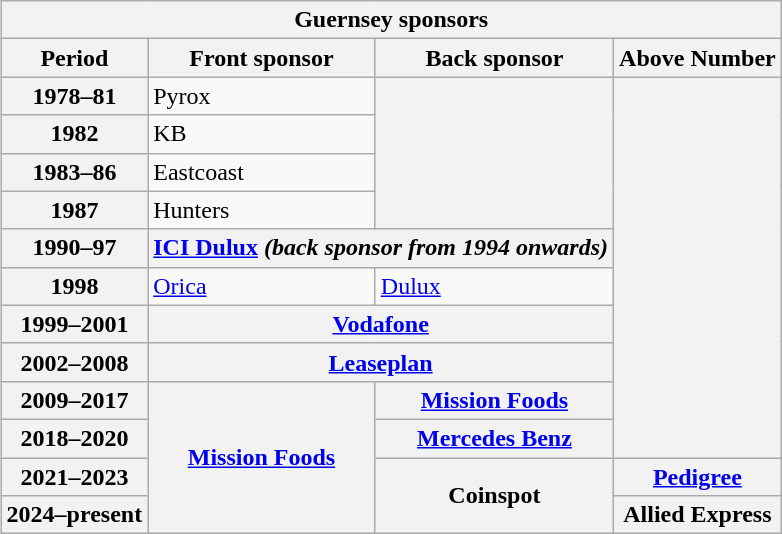<table class="wikitable mw-collapsible" align="right">
<tr>
<th colspan="4">Guernsey sponsors</th>
</tr>
<tr>
<th>Period</th>
<th>Front sponsor</th>
<th>Back sponsor</th>
<th>Above Number</th>
</tr>
<tr>
<th>1978–81</th>
<td>Pyrox</td>
<th rowspan="4"></th>
<th rowspan="10"></th>
</tr>
<tr>
<th>1982</th>
<td>KB</td>
</tr>
<tr>
<th>1983–86</th>
<td>Eastcoast</td>
</tr>
<tr>
<th>1987</th>
<td>Hunters</td>
</tr>
<tr>
<th>1990–97</th>
<th colspan="2"><a href='#'>ICI Dulux</a> <em>(back sponsor from 1994 onwards)</em></th>
</tr>
<tr>
<th>1998</th>
<td><a href='#'>Orica</a></td>
<td><a href='#'>Dulux</a></td>
</tr>
<tr>
<th>1999–2001</th>
<th colspan="2"><a href='#'>Vodafone</a></th>
</tr>
<tr>
<th>2002–2008</th>
<th colspan="2"><a href='#'>Leaseplan</a></th>
</tr>
<tr>
<th>2009–2017</th>
<th rowspan="4"><a href='#'>Mission Foods</a></th>
<th><a href='#'>Mission Foods</a></th>
</tr>
<tr>
<th>2018–2020</th>
<th><a href='#'>Mercedes Benz</a></th>
</tr>
<tr>
<th>2021–2023</th>
<th rowspan="2">Coinspot</th>
<th><a href='#'>Pedigree</a></th>
</tr>
<tr>
<th>2024–present</th>
<th>Allied Express </th>
</tr>
</table>
